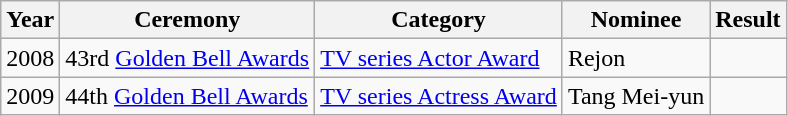<table class="wikitable">
<tr>
<th>Year</th>
<th>Ceremony</th>
<th>Category</th>
<th>Nominee</th>
<th>Result</th>
</tr>
<tr>
<td>2008</td>
<td>43rd <a href='#'>Golden Bell Awards</a></td>
<td><a href='#'>TV series Actor Award</a></td>
<td>Rejon</td>
<td></td>
</tr>
<tr>
<td>2009</td>
<td>44th <a href='#'>Golden Bell Awards</a></td>
<td><a href='#'>TV series Actress Award</a></td>
<td>Tang Mei-yun</td>
<td></td>
</tr>
</table>
